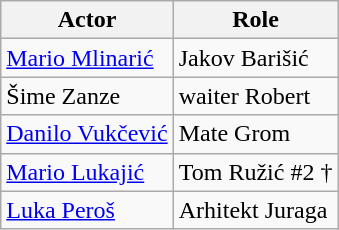<table class="wikitable">
<tr>
<th>Actor</th>
<th>Role</th>
</tr>
<tr>
<td><a href='#'>Mario Mlinarić</a></td>
<td>Jakov Barišić</td>
</tr>
<tr>
<td>Šime Zanze</td>
<td>waiter Robert</td>
</tr>
<tr>
<td><a href='#'>Danilo Vukčević</a></td>
<td>Mate Grom</td>
</tr>
<tr>
<td><a href='#'>Mario Lukajić</a></td>
<td>Tom Ružić #2 †</td>
</tr>
<tr>
<td><a href='#'>Luka Peroš</a></td>
<td>Arhitekt Juraga</td>
</tr>
</table>
